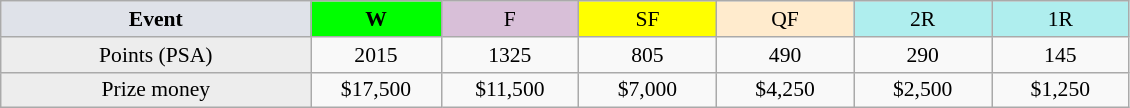<table class=wikitable style=font-size:90%;text-align:center>
<tr>
<td width=200 colspan=1 bgcolor=#dfe2e9><strong>Event</strong></td>
<td width=80 bgcolor=lime><strong>W</strong></td>
<td width=85 bgcolor=#D8BFD8>F</td>
<td width=85 bgcolor=#FFFF00>SF</td>
<td width=85 bgcolor=#ffebcd>QF</td>
<td width=85 bgcolor=#afeeee>2R</td>
<td width=85 bgcolor=#afeeee>1R</td>
</tr>
<tr>
<td bgcolor=#EDEDED>Points (PSA)</td>
<td>2015</td>
<td>1325</td>
<td>805</td>
<td>490</td>
<td>290</td>
<td>145</td>
</tr>
<tr>
<td bgcolor=#EDEDED>Prize money</td>
<td>$17,500</td>
<td>$11,500</td>
<td>$7,000</td>
<td>$4,250</td>
<td>$2,500</td>
<td>$1,250</td>
</tr>
</table>
